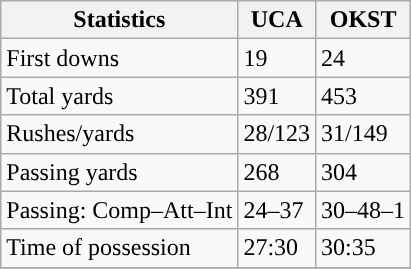<table class="wikitable" style="float: left;">
<tr>
<th>Statistics</th>
<th>UCA</th>
<th>OKST</th>
</tr>
<tr>
<td>First downs</td>
<td>19</td>
<td>24</td>
</tr>
<tr>
<td>Total yards</td>
<td>391</td>
<td>453</td>
</tr>
<tr>
<td>Rushes/yards</td>
<td>28/123</td>
<td>31/149</td>
</tr>
<tr>
<td>Passing yards</td>
<td>268</td>
<td>304</td>
</tr>
<tr>
<td>Passing: Comp–Att–Int</td>
<td>24–37</td>
<td>30–48–1</td>
</tr>
<tr>
<td>Time of possession</td>
<td>27:30</td>
<td>30:35</td>
</tr>
<tr>
</tr>
</table>
